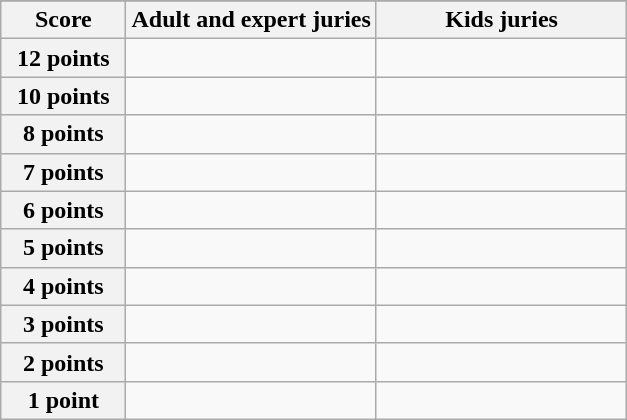<table class="wikitable">
<tr>
</tr>
<tr>
<th scope="col" width="20%">Score</th>
<th scope="col" width="40%">Adult and expert juries</th>
<th scope="col" width="40%">Kids juries</th>
</tr>
<tr>
<th scope="row">12 points</th>
<td></td>
<td></td>
</tr>
<tr>
<th scope="row">10 points</th>
<td></td>
<td></td>
</tr>
<tr>
<th scope="row">8 points</th>
<td></td>
<td></td>
</tr>
<tr>
<th scope="row">7 points</th>
<td></td>
<td></td>
</tr>
<tr>
<th scope="row">6 points</th>
<td></td>
<td></td>
</tr>
<tr>
<th scope="row">5 points</th>
<td></td>
<td></td>
</tr>
<tr>
<th scope="row">4 points</th>
<td></td>
<td></td>
</tr>
<tr>
<th scope="row">3 points</th>
<td></td>
<td></td>
</tr>
<tr>
<th scope="row">2 points</th>
<td></td>
<td></td>
</tr>
<tr>
<th scope="row">1 point</th>
<td></td>
<td></td>
</tr>
</table>
